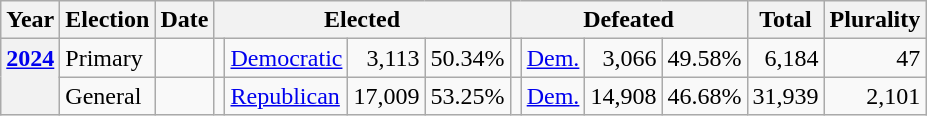<table class="wikitable">
<tr>
<th>Year</th>
<th>Election</th>
<th>Date</th>
<th colspan="4">Elected</th>
<th colspan="4">Defeated</th>
<th>Total</th>
<th>Plurality</th>
</tr>
<tr>
<th rowspan="2" valign="top"><a href='#'>2024</a></th>
<td valign="top">Primary</td>
<td valign="top"></td>
<td valign="top"></td>
<td valign="top" ><a href='#'>Democratic</a></td>
<td align="right" valign="top">3,113</td>
<td align="right" valign="top">50.34%</td>
<td></td>
<td valign="top" ><a href='#'>Dem.</a></td>
<td align="right" valign="top">3,066</td>
<td align="right" valign="top">49.58%</td>
<td align="right" valign="top">6,184</td>
<td align="right" valign="top">47</td>
</tr>
<tr>
<td valign="top">General</td>
<td valign="top"></td>
<td valign="top"></td>
<td valign="top" ><a href='#'>Republican</a></td>
<td align="right" valign="top">17,009</td>
<td align="right" valign="top">53.25%</td>
<td></td>
<td valign="top" ><a href='#'>Dem.</a></td>
<td align="right" valign="top">14,908</td>
<td align="right" valign="top">46.68%</td>
<td align="right" valign="top">31,939</td>
<td align="right" valign="top">2,101</td>
</tr>
</table>
